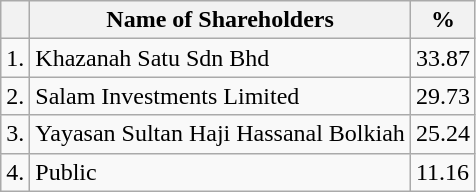<table class="wikitable">
<tr>
<th></th>
<th>Name of Shareholders</th>
<th>%</th>
</tr>
<tr>
<td>1.</td>
<td>Khazanah Satu Sdn Bhd</td>
<td>33.87</td>
</tr>
<tr>
<td>2.</td>
<td>Salam Investments Limited</td>
<td>29.73</td>
</tr>
<tr>
<td>3.</td>
<td>Yayasan Sultan Haji Hassanal Bolkiah</td>
<td>25.24</td>
</tr>
<tr>
<td>4.</td>
<td>Public</td>
<td>11.16</td>
</tr>
</table>
